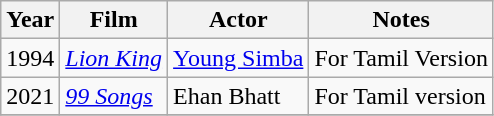<table class="wikitable">
<tr>
<th>Year</th>
<th>Film</th>
<th>Actor</th>
<th>Notes</th>
</tr>
<tr>
<td>1994</td>
<td><em><a href='#'>Lion King</a></em></td>
<td><a href='#'>Young Simba</a></td>
<td>For Tamil Version</td>
</tr>
<tr>
<td>2021</td>
<td><em><a href='#'>99 Songs</a></em></td>
<td>Ehan Bhatt</td>
<td>For Tamil version</td>
</tr>
<tr>
</tr>
</table>
